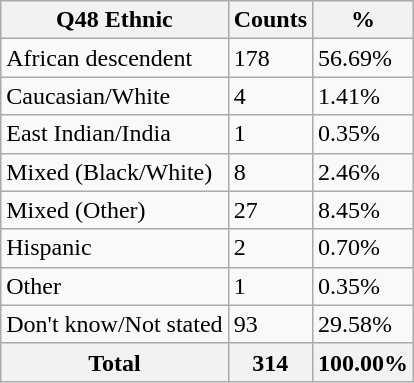<table class="wikitable sortable">
<tr>
<th>Q48 Ethnic</th>
<th>Counts</th>
<th>%</th>
</tr>
<tr>
<td>African descendent</td>
<td>178</td>
<td>56.69%</td>
</tr>
<tr>
<td>Caucasian/White</td>
<td>4</td>
<td>1.41%</td>
</tr>
<tr>
<td>East Indian/India</td>
<td>1</td>
<td>0.35%</td>
</tr>
<tr>
<td>Mixed (Black/White)</td>
<td>8</td>
<td>2.46%</td>
</tr>
<tr>
<td>Mixed (Other)</td>
<td>27</td>
<td>8.45%</td>
</tr>
<tr>
<td>Hispanic</td>
<td>2</td>
<td>0.70%</td>
</tr>
<tr>
<td>Other</td>
<td>1</td>
<td>0.35%</td>
</tr>
<tr>
<td>Don't know/Not stated</td>
<td>93</td>
<td>29.58%</td>
</tr>
<tr>
<th>Total</th>
<th>314</th>
<th>100.00%</th>
</tr>
</table>
